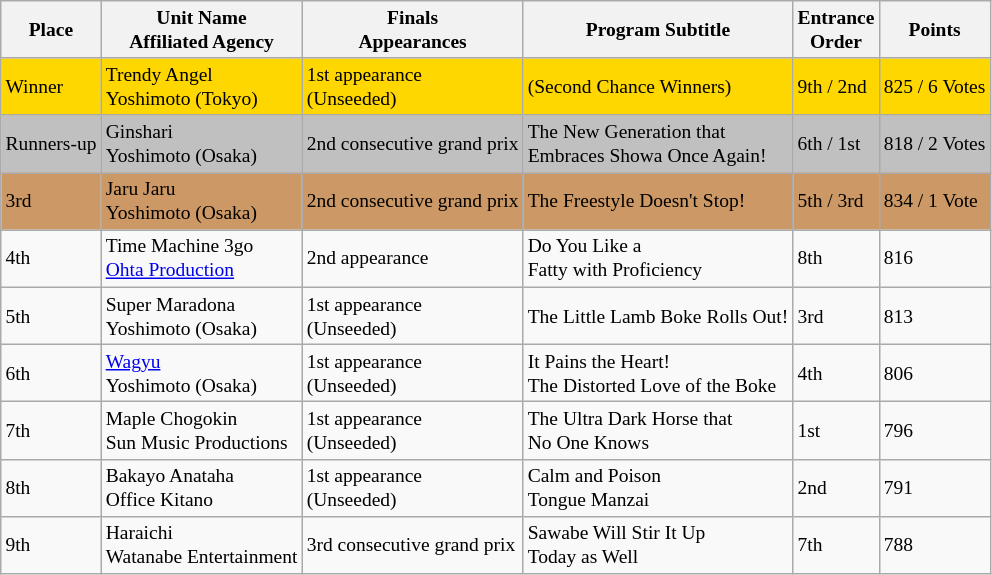<table class="sortable wikitable" style="font-size:small;">
<tr>
<th>Place</th>
<th class="unsortable">Unit Name<br>Affiliated Agency</th>
<th>Finals<br>Appearances</th>
<th class="unsortable">Program Subtitle</th>
<th>Entrance<br>Order</th>
<th>Points</th>
</tr>
<tr style="background-color:gold;">
<td>Winner</td>
<td>Trendy Angel<br>Yoshimoto (Tokyo)</td>
<td>1st appearance<br>(Unseeded)</td>
<td>(Second Chance Winners)</td>
<td>9th / 2nd</td>
<td>825 / 6 Votes</td>
</tr>
<tr style="background-color:silver;">
<td>Runners-up</td>
<td>Ginshari<br>Yoshimoto (Osaka)</td>
<td>2nd consecutive grand prix</td>
<td>The New Generation that<br>Embraces Showa Once Again!</td>
<td>6th / 1st</td>
<td>818 / 2 Votes</td>
</tr>
<tr style="background-color:#c96;">
<td>3rd</td>
<td>Jaru Jaru<br>Yoshimoto (Osaka)</td>
<td>2nd consecutive grand prix</td>
<td>The Freestyle Doesn't Stop!</td>
<td>5th / 3rd</td>
<td>834 / 1 Vote</td>
</tr>
<tr>
<td>4th</td>
<td>Time Machine 3go<br><a href='#'>Ohta Production</a></td>
<td>2nd appearance</td>
<td>Do You Like a<br>Fatty with Proficiency</td>
<td>8th</td>
<td>816</td>
</tr>
<tr>
<td>5th</td>
<td>Super Maradona<br>Yoshimoto (Osaka)</td>
<td>1st appearance<br>(Unseeded)</td>
<td>The Little Lamb Boke Rolls Out!</td>
<td>3rd</td>
<td>813</td>
</tr>
<tr>
<td>6th</td>
<td><a href='#'>Wagyu</a><br>Yoshimoto (Osaka)</td>
<td>1st appearance<br>(Unseeded)</td>
<td>It Pains the Heart!<br>The Distorted Love of the Boke</td>
<td>4th</td>
<td>806</td>
</tr>
<tr>
<td>7th</td>
<td>Maple Chogokin<br>Sun Music Productions</td>
<td>1st appearance<br>(Unseeded)</td>
<td>The Ultra Dark Horse that<br>No One Knows</td>
<td>1st</td>
<td>796</td>
</tr>
<tr>
<td>8th</td>
<td>Bakayo Anataha<br>Office Kitano</td>
<td>1st appearance<br>(Unseeded)</td>
<td>Calm and Poison<br>Tongue Manzai</td>
<td>2nd</td>
<td>791</td>
</tr>
<tr>
<td>9th</td>
<td>Haraichi<br>Watanabe Entertainment</td>
<td>3rd consecutive grand prix</td>
<td>Sawabe Will Stir It Up<br>Today as Well</td>
<td>7th</td>
<td>788</td>
</tr>
</table>
